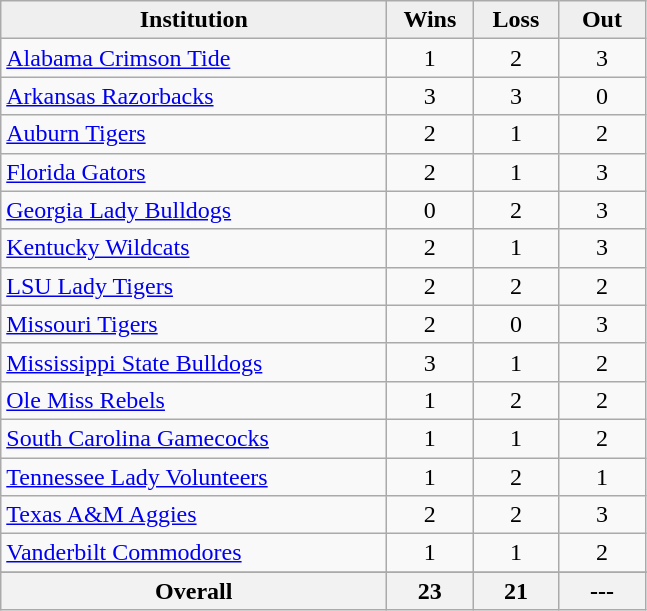<table class="wikitable sortable" style="text-align:center;">
<tr>
<th style="background:#efefef; align="center" width="250pt">Institution</th>
<th style="background:#efefef; align="center" width="50pt">Wins</th>
<th style="background:#efefef; align="center" width="50pt">Loss</th>
<th style="background:#efefef; align="center" width="50pt">Out</th>
</tr>
<tr>
<td align=left><a href='#'>Alabama Crimson Tide</a></td>
<td>1</td>
<td>2</td>
<td>3</td>
</tr>
<tr>
<td align=left><a href='#'>Arkansas Razorbacks</a></td>
<td>3</td>
<td>3</td>
<td>0</td>
</tr>
<tr>
<td align=left><a href='#'>Auburn Tigers</a></td>
<td>2</td>
<td>1</td>
<td>2</td>
</tr>
<tr>
<td align=left><a href='#'>Florida Gators</a></td>
<td>2</td>
<td>1</td>
<td>3</td>
</tr>
<tr>
<td align=left><a href='#'>Georgia Lady Bulldogs</a></td>
<td>0</td>
<td>2</td>
<td>3</td>
</tr>
<tr>
<td align=left><a href='#'>Kentucky Wildcats</a></td>
<td>2</td>
<td>1</td>
<td>3</td>
</tr>
<tr>
<td align=left><a href='#'>LSU Lady Tigers</a></td>
<td>2</td>
<td>2</td>
<td>2</td>
</tr>
<tr>
<td align=left><a href='#'>Missouri Tigers</a></td>
<td>2</td>
<td>0</td>
<td>3</td>
</tr>
<tr>
<td align=left><a href='#'>Mississippi State Bulldogs</a></td>
<td>3</td>
<td>1</td>
<td>2</td>
</tr>
<tr>
<td align=left><a href='#'>Ole Miss Rebels</a></td>
<td>1</td>
<td>2</td>
<td>2</td>
</tr>
<tr>
<td align=left><a href='#'>South Carolina Gamecocks</a></td>
<td>1</td>
<td>1</td>
<td>2</td>
</tr>
<tr>
<td align=left><a href='#'>Tennessee Lady Volunteers</a></td>
<td>1</td>
<td>2</td>
<td>1</td>
</tr>
<tr>
<td align=left><a href='#'>Texas A&M Aggies</a></td>
<td>2</td>
<td>2</td>
<td>3</td>
</tr>
<tr>
<td align=left><a href='#'>Vanderbilt Commodores</a></td>
<td>1</td>
<td>1</td>
<td>2</td>
</tr>
<tr style="background:#efefef;">
</tr>
<tr class="sortbottom">
<th>Overall</th>
<th>23</th>
<th>21</th>
<th>---</th>
</tr>
</table>
